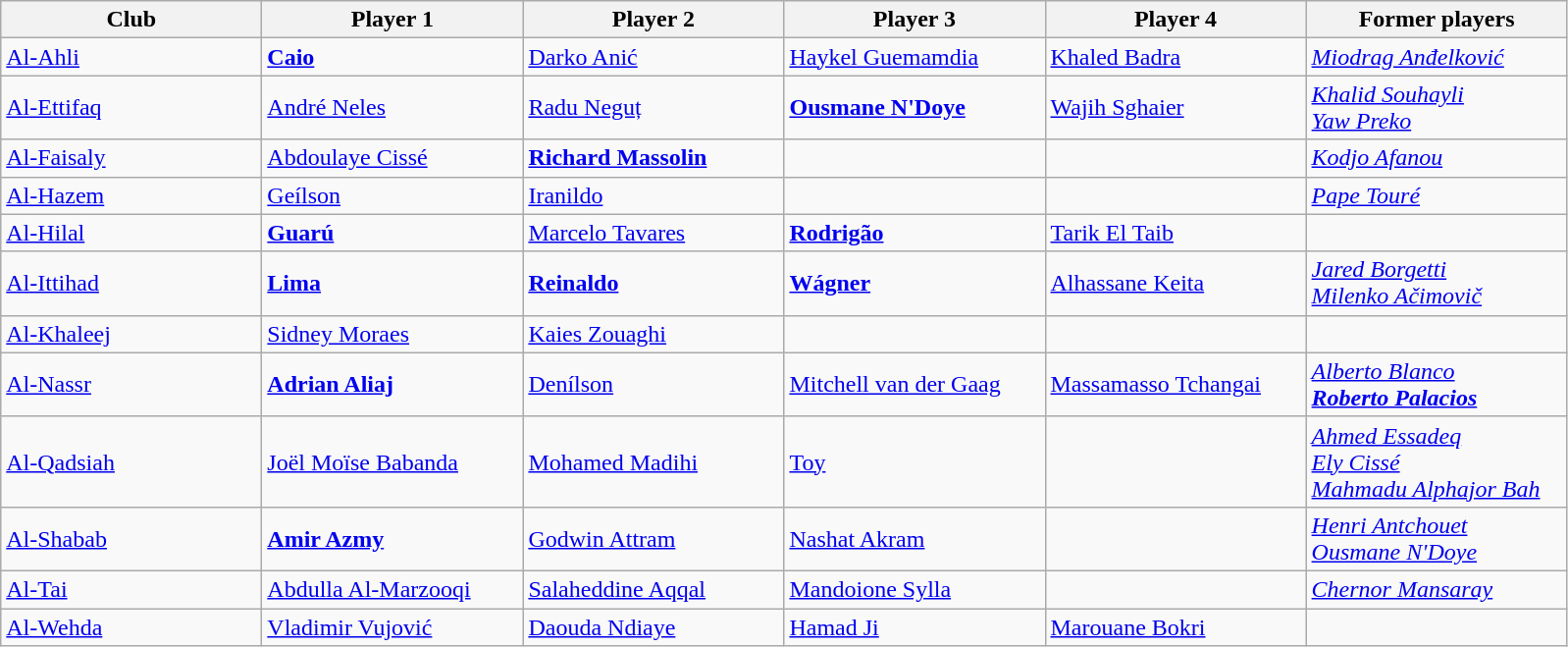<table class="wikitable">
<tr>
<th width="170">Club</th>
<th width="170">Player 1</th>
<th width="170">Player 2</th>
<th width="170">Player 3</th>
<th width="170">Player 4</th>
<th width="170">Former players</th>
</tr>
<tr>
<td><a href='#'>Al-Ahli</a></td>
<td> <strong><a href='#'>Caio</a></strong></td>
<td> <a href='#'>Darko Anić</a></td>
<td> <a href='#'>Haykel Guemamdia</a></td>
<td> <a href='#'>Khaled Badra</a></td>
<td> <em><a href='#'>Miodrag Anđelković</a></em></td>
</tr>
<tr>
<td><a href='#'>Al-Ettifaq</a></td>
<td> <a href='#'>André Neles</a></td>
<td> <a href='#'>Radu Neguț</a></td>
<td> <strong><a href='#'>Ousmane N'Doye</a></strong></td>
<td> <a href='#'>Wajih Sghaier</a></td>
<td> <em><a href='#'>Khalid Souhayli</a></em><br> <em><a href='#'>Yaw Preko</a></em></td>
</tr>
<tr>
<td><a href='#'>Al-Faisaly</a></td>
<td> <a href='#'>Abdoulaye Cissé</a></td>
<td> <strong><a href='#'>Richard Massolin</a></strong></td>
<td></td>
<td></td>
<td> <em><a href='#'>Kodjo Afanou</a></em></td>
</tr>
<tr>
<td><a href='#'>Al-Hazem</a></td>
<td> <a href='#'>Geílson</a></td>
<td> <a href='#'>Iranildo</a></td>
<td></td>
<td></td>
<td> <em><a href='#'>Pape Touré</a></em></td>
</tr>
<tr>
<td><a href='#'>Al-Hilal</a></td>
<td> <strong><a href='#'>Guarú</a></strong></td>
<td> <a href='#'>Marcelo Tavares</a></td>
<td> <strong><a href='#'>Rodrigão</a></strong></td>
<td> <a href='#'>Tarik El Taib</a></td>
<td></td>
</tr>
<tr>
<td><a href='#'>Al-Ittihad</a></td>
<td> <strong><a href='#'>Lima</a></strong></td>
<td> <strong><a href='#'>Reinaldo</a></strong></td>
<td> <strong><a href='#'>Wágner</a></strong></td>
<td> <a href='#'>Alhassane Keita</a></td>
<td> <em><a href='#'>Jared Borgetti</a></em><br> <em><a href='#'>Milenko Ačimovič</a></em></td>
</tr>
<tr>
<td><a href='#'>Al-Khaleej</a></td>
<td> <a href='#'>Sidney Moraes</a></td>
<td> <a href='#'>Kaies Zouaghi</a></td>
<td></td>
<td></td>
<td></td>
</tr>
<tr>
<td><a href='#'>Al-Nassr</a></td>
<td> <strong><a href='#'>Adrian Aliaj</a></strong></td>
<td> <a href='#'>Denílson</a></td>
<td> <a href='#'>Mitchell van der Gaag</a></td>
<td> <a href='#'>Massamasso Tchangai</a></td>
<td> <em><a href='#'>Alberto Blanco</a></em><br> <strong><em><a href='#'>Roberto Palacios</a></em></strong></td>
</tr>
<tr>
<td><a href='#'>Al-Qadsiah</a></td>
<td> <a href='#'>Joël Moïse Babanda</a></td>
<td> <a href='#'>Mohamed Madihi</a></td>
<td> <a href='#'>Toy</a></td>
<td></td>
<td> <em><a href='#'>Ahmed Essadeq</a></em><br> <em><a href='#'>Ely Cissé</a></em><br> <em><a href='#'>Mahmadu Alphajor Bah</a></em></td>
</tr>
<tr>
<td><a href='#'>Al-Shabab</a></td>
<td> <strong><a href='#'>Amir Azmy</a></strong></td>
<td> <a href='#'>Godwin Attram</a></td>
<td> <a href='#'>Nashat Akram</a></td>
<td></td>
<td> <em><a href='#'>Henri Antchouet</a></em><br> <em><a href='#'>Ousmane N'Doye</a></em></td>
</tr>
<tr>
<td><a href='#'>Al-Tai</a></td>
<td> <a href='#'>Abdulla Al-Marzooqi</a></td>
<td> <a href='#'>Salaheddine Aqqal</a></td>
<td> <a href='#'>Mandoione Sylla</a></td>
<td></td>
<td> <em><a href='#'>Chernor Mansaray</a></em></td>
</tr>
<tr>
<td><a href='#'>Al-Wehda</a></td>
<td> <a href='#'>Vladimir Vujović</a></td>
<td> <a href='#'>Daouda Ndiaye</a></td>
<td> <a href='#'>Hamad Ji</a></td>
<td> <a href='#'>Marouane Bokri</a></td>
<td></td>
</tr>
</table>
